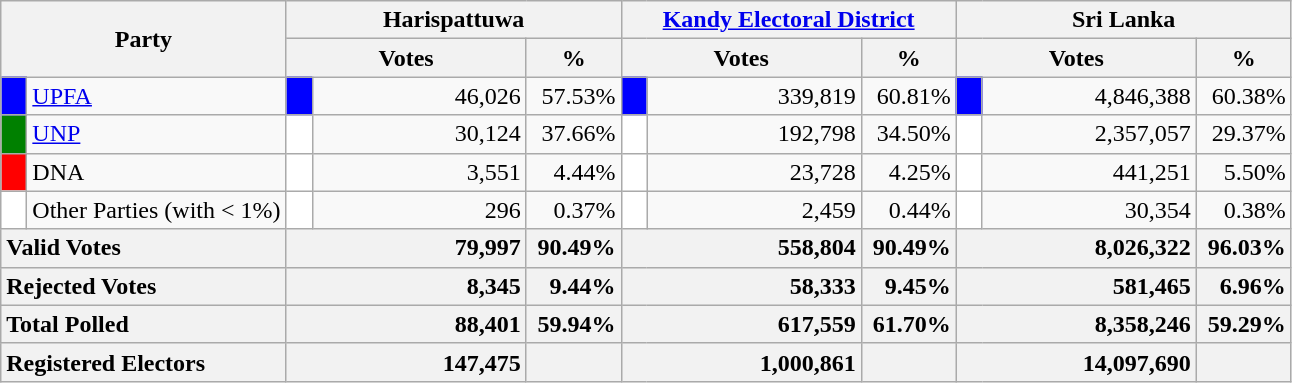<table class="wikitable">
<tr>
<th colspan="2" width="144px"rowspan="2">Party</th>
<th colspan="3" width="216px">Harispattuwa</th>
<th colspan="3" width="216px"><a href='#'>Kandy Electoral District</a></th>
<th colspan="3" width="216px">Sri Lanka</th>
</tr>
<tr>
<th colspan="2" width="144px">Votes</th>
<th>%</th>
<th colspan="2" width="144px">Votes</th>
<th>%</th>
<th colspan="2" width="144px">Votes</th>
<th>%</th>
</tr>
<tr>
<td style="background-color:blue;" width="10px"></td>
<td style="text-align:left;"><a href='#'>UPFA</a></td>
<td style="background-color:blue;" width="10px"></td>
<td style="text-align:right;">46,026</td>
<td style="text-align:right;">57.53%</td>
<td style="background-color:blue;" width="10px"></td>
<td style="text-align:right;">339,819</td>
<td style="text-align:right;">60.81%</td>
<td style="background-color:blue;" width="10px"></td>
<td style="text-align:right;">4,846,388</td>
<td style="text-align:right;">60.38%</td>
</tr>
<tr>
<td style="background-color:green;" width="10px"></td>
<td style="text-align:left;"><a href='#'>UNP</a></td>
<td style="background-color:white;" width="10px"></td>
<td style="text-align:right;">30,124</td>
<td style="text-align:right;">37.66%</td>
<td style="background-color:white;" width="10px"></td>
<td style="text-align:right;">192,798</td>
<td style="text-align:right;">34.50%</td>
<td style="background-color:white;" width="10px"></td>
<td style="text-align:right;">2,357,057</td>
<td style="text-align:right;">29.37%</td>
</tr>
<tr>
<td style="background-color:red;" width="10px"></td>
<td style="text-align:left;">DNA</td>
<td style="background-color:white;" width="10px"></td>
<td style="text-align:right;">3,551</td>
<td style="text-align:right;">4.44%</td>
<td style="background-color:white;" width="10px"></td>
<td style="text-align:right;">23,728</td>
<td style="text-align:right;">4.25%</td>
<td style="background-color:white;" width="10px"></td>
<td style="text-align:right;">441,251</td>
<td style="text-align:right;">5.50%</td>
</tr>
<tr>
<td style="background-color:white;" width="10px"></td>
<td style="text-align:left;">Other Parties (with < 1%)</td>
<td style="background-color:white;" width="10px"></td>
<td style="text-align:right;">296</td>
<td style="text-align:right;">0.37%</td>
<td style="background-color:white;" width="10px"></td>
<td style="text-align:right;">2,459</td>
<td style="text-align:right;">0.44%</td>
<td style="background-color:white;" width="10px"></td>
<td style="text-align:right;">30,354</td>
<td style="text-align:right;">0.38%</td>
</tr>
<tr>
<th colspan="2" width="144px"style="text-align:left;">Valid Votes</th>
<th style="text-align:right;"colspan="2" width="144px">79,997</th>
<th style="text-align:right;">90.49%</th>
<th style="text-align:right;"colspan="2" width="144px">558,804</th>
<th style="text-align:right;">90.49%</th>
<th style="text-align:right;"colspan="2" width="144px">8,026,322</th>
<th style="text-align:right;">96.03%</th>
</tr>
<tr>
<th colspan="2" width="144px"style="text-align:left;">Rejected Votes</th>
<th style="text-align:right;"colspan="2" width="144px">8,345</th>
<th style="text-align:right;">9.44%</th>
<th style="text-align:right;"colspan="2" width="144px">58,333</th>
<th style="text-align:right;">9.45%</th>
<th style="text-align:right;"colspan="2" width="144px">581,465</th>
<th style="text-align:right;">6.96%</th>
</tr>
<tr>
<th colspan="2" width="144px"style="text-align:left;">Total Polled</th>
<th style="text-align:right;"colspan="2" width="144px">88,401</th>
<th style="text-align:right;">59.94%</th>
<th style="text-align:right;"colspan="2" width="144px">617,559</th>
<th style="text-align:right;">61.70%</th>
<th style="text-align:right;"colspan="2" width="144px">8,358,246</th>
<th style="text-align:right;">59.29%</th>
</tr>
<tr>
<th colspan="2" width="144px"style="text-align:left;">Registered Electors</th>
<th style="text-align:right;"colspan="2" width="144px">147,475</th>
<th></th>
<th style="text-align:right;"colspan="2" width="144px">1,000,861</th>
<th></th>
<th style="text-align:right;"colspan="2" width="144px">14,097,690</th>
<th></th>
</tr>
</table>
